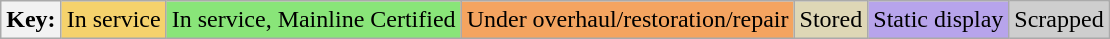<table class="wikitable">
<tr>
<th>Key:</th>
<td bgcolor=#F5D26C>In service</td>
<td bgcolor=#89E579>In service, Mainline Certified</td>
<td bgcolor=#f4a460>Under overhaul/restoration/repair</td>
<td bgcolor=#DED7B6>Stored</td>
<td bgcolor=#B7A4EB>Static display</td>
<td bgcolor=#cecece>Scrapped</td>
</tr>
</table>
